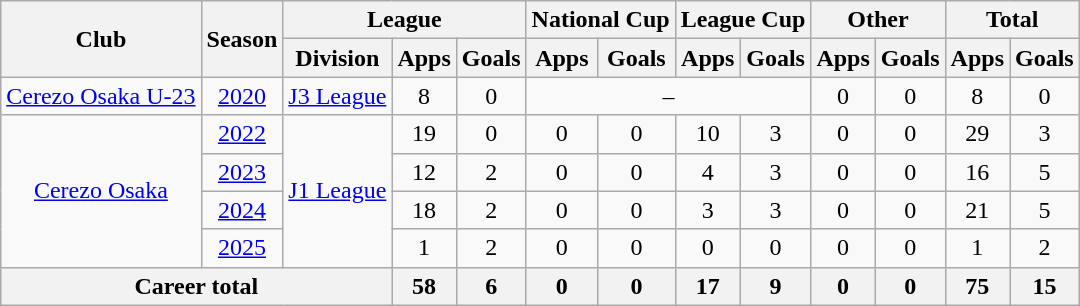<table class="wikitable" style="text-align: center">
<tr>
<th rowspan="2">Club</th>
<th rowspan="2">Season</th>
<th colspan="3">League</th>
<th colspan="2">National Cup</th>
<th colspan="2">League Cup</th>
<th colspan="2">Other</th>
<th colspan="2">Total</th>
</tr>
<tr>
<th>Division</th>
<th>Apps</th>
<th>Goals</th>
<th>Apps</th>
<th>Goals</th>
<th>Apps</th>
<th>Goals</th>
<th>Apps</th>
<th>Goals</th>
<th>Apps</th>
<th>Goals</th>
</tr>
<tr>
<td><a href='#'>Cerezo Osaka U-23</a></td>
<td><a href='#'>2020</a></td>
<td><a href='#'>J3 League</a></td>
<td>8</td>
<td>0</td>
<td colspan="4">–</td>
<td>0</td>
<td>0</td>
<td>8</td>
<td>0</td>
</tr>
<tr>
<td rowspan="4"><a href='#'>Cerezo Osaka</a></td>
<td><a href='#'>2022</a></td>
<td rowspan="4"><a href='#'>J1 League</a></td>
<td>19</td>
<td>0</td>
<td>0</td>
<td>0</td>
<td>10</td>
<td>3</td>
<td>0</td>
<td>0</td>
<td>29</td>
<td>3</td>
</tr>
<tr>
<td><a href='#'>2023</a></td>
<td>12</td>
<td>2</td>
<td>0</td>
<td>0</td>
<td>4</td>
<td>3</td>
<td>0</td>
<td>0</td>
<td>16</td>
<td>5</td>
</tr>
<tr>
<td><a href='#'>2024</a></td>
<td>18</td>
<td>2</td>
<td>0</td>
<td>0</td>
<td>3</td>
<td>3</td>
<td>0</td>
<td>0</td>
<td>21</td>
<td>5</td>
</tr>
<tr>
<td><a href='#'>2025</a></td>
<td>1</td>
<td>2</td>
<td>0</td>
<td>0</td>
<td>0</td>
<td>0</td>
<td>0</td>
<td>0</td>
<td>1</td>
<td>2</td>
</tr>
<tr>
<th colspan=3>Career total</th>
<th>58</th>
<th>6</th>
<th>0</th>
<th>0</th>
<th>17</th>
<th>9</th>
<th>0</th>
<th>0</th>
<th>75</th>
<th>15</th>
</tr>
</table>
